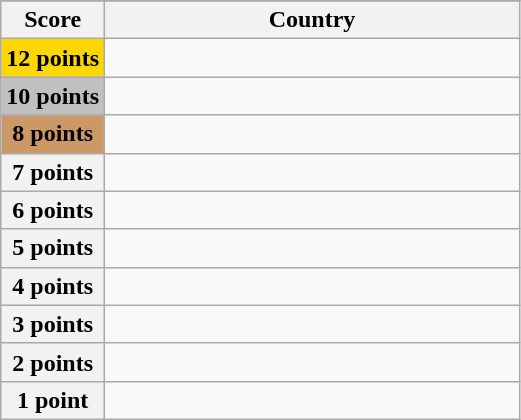<table class="wikitable">
<tr>
</tr>
<tr>
<th scope="col" width="20%">Score</th>
<th scope="col">Country</th>
</tr>
<tr>
<th scope="row" style="background:gold">12 points</th>
<td></td>
</tr>
<tr>
<th scope="row" style="background:silver">10 points</th>
<td></td>
</tr>
<tr>
<th scope="row" style="background:#CC9966">8 points</th>
<td></td>
</tr>
<tr>
<th scope="row">7 points</th>
<td></td>
</tr>
<tr>
<th scope="row">6 points</th>
<td></td>
</tr>
<tr>
<th scope="row">5 points</th>
<td></td>
</tr>
<tr>
<th scope="row">4 points</th>
<td></td>
</tr>
<tr>
<th scope="row">3 points</th>
<td></td>
</tr>
<tr>
<th scope="row">2 points</th>
<td></td>
</tr>
<tr>
<th scope="row">1 point</th>
<td></td>
</tr>
</table>
